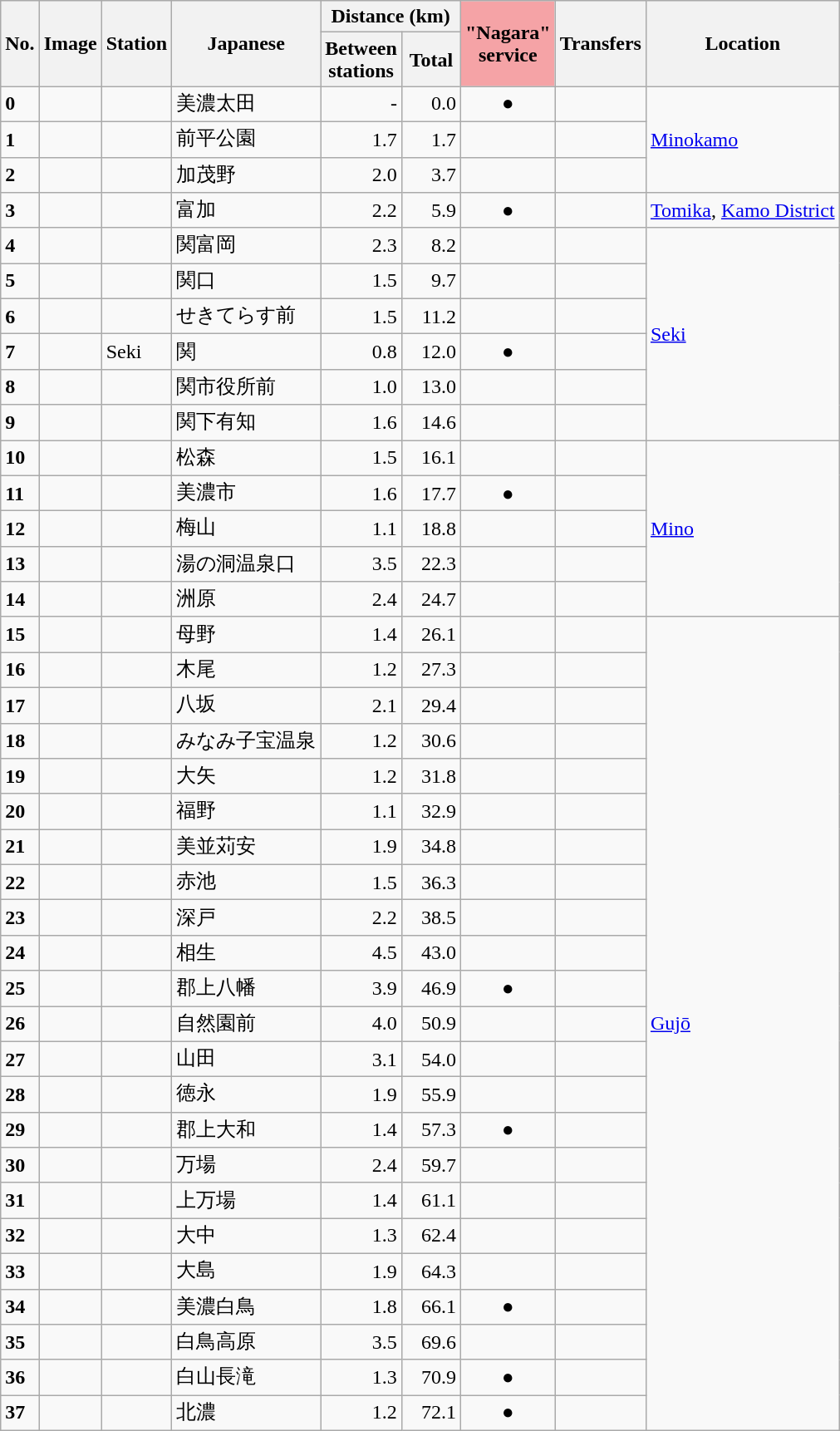<table class="wikitable">
<tr>
<th rowspan="2">No.</th>
<th rowspan="2">Image</th>
<th rowspan="2">Station</th>
<th rowspan="2">Japanese</th>
<th colspan="2">Distance (km)</th>
<th rowspan="2" style="width: 1em; background:#f5a3a6;">"Nagara" <br> service</th>
<th rowspan="2">Transfers</th>
<th rowspan="2" colspan="2">Location</th>
</tr>
<tr>
<th style="width:2.5em;">Between<br>stations</th>
<th style="width:2.5em;">Total</th>
</tr>
<tr>
<td><strong>0</strong></td>
<td></td>
<td></td>
<td>美濃太田</td>
<td style="text-align:right;">-</td>
<td style="text-align:right;">0.0</td>
<td style="text-align:center;">●</td>
<td></td>
<td rowspan="3"><a href='#'>Minokamo</a></td>
</tr>
<tr>
<td><strong>1</strong></td>
<td></td>
<td></td>
<td>前平公園</td>
<td style="text-align:right;">1.7</td>
<td style="text-align:right;">1.7</td>
<td></td>
<td> </td>
</tr>
<tr>
<td><strong>2</strong></td>
<td></td>
<td></td>
<td>加茂野</td>
<td style="text-align:right;">2.0</td>
<td style="text-align:right;">3.7</td>
<td></td>
<td> </td>
</tr>
<tr>
<td><strong>3</strong></td>
<td></td>
<td></td>
<td>富加</td>
<td style="text-align:right;">2.2</td>
<td style="text-align:right;">5.9</td>
<td style="text-align:center;">●</td>
<td> </td>
<td><a href='#'>Tomika</a>, <a href='#'>Kamo District</a></td>
</tr>
<tr>
<td><strong>4</strong></td>
<td></td>
<td></td>
<td>関富岡</td>
<td style="text-align:right;">2.3</td>
<td style="text-align:right;">8.2</td>
<td></td>
<td> </td>
<td rowspan="6"><a href='#'>Seki</a></td>
</tr>
<tr>
<td><strong>5</strong></td>
<td></td>
<td></td>
<td>関口</td>
<td style="text-align:right;">1.5</td>
<td style="text-align:right;">9.7</td>
<td></td>
<td> </td>
</tr>
<tr>
<td><strong>6</strong></td>
<td></td>
<td></td>
<td>せきてらす前</td>
<td style="text-align:right;">1.5</td>
<td style="text-align:right;">11.2</td>
<td></td>
<td> </td>
</tr>
<tr>
<td><strong>7</strong></td>
<td></td>
<td>Seki</td>
<td>関</td>
<td style="text-align:right;">0.8</td>
<td style="text-align:right;">12.0</td>
<td style="text-align:center;">●</td>
<td> </td>
</tr>
<tr>
<td><strong>8</strong></td>
<td></td>
<td></td>
<td>関市役所前</td>
<td style="text-align:right;">1.0</td>
<td style="text-align:right;">13.0</td>
<td></td>
<td> </td>
</tr>
<tr>
<td><strong>9</strong></td>
<td></td>
<td></td>
<td>関下有知</td>
<td style="text-align:right;">1.6</td>
<td style="text-align:right;">14.6</td>
<td></td>
<td> </td>
</tr>
<tr>
<td><strong>10</strong></td>
<td></td>
<td></td>
<td>松森</td>
<td style="text-align:right;">1.5</td>
<td style="text-align:right;">16.1</td>
<td></td>
<td> </td>
<td rowspan="5"><a href='#'>Mino</a></td>
</tr>
<tr>
<td><strong>11</strong></td>
<td></td>
<td></td>
<td>美濃市</td>
<td style="text-align:right;">1.6</td>
<td style="text-align:right;">17.7</td>
<td style="text-align:center;">●</td>
<td> </td>
</tr>
<tr>
<td><strong>12</strong></td>
<td></td>
<td></td>
<td>梅山</td>
<td style="text-align:right;">1.1</td>
<td style="text-align:right;">18.8</td>
<td></td>
<td> </td>
</tr>
<tr>
<td><strong>13</strong></td>
<td></td>
<td></td>
<td>湯の洞温泉口</td>
<td style="text-align:right;">3.5</td>
<td style="text-align:right;">22.3</td>
<td></td>
<td> </td>
</tr>
<tr>
<td><strong>14</strong></td>
<td></td>
<td></td>
<td>洲原</td>
<td style="text-align:right;">2.4</td>
<td style="text-align:right;">24.7</td>
<td></td>
<td> </td>
</tr>
<tr>
<td><strong>15</strong></td>
<td></td>
<td></td>
<td>母野</td>
<td style="text-align:right;">1.4</td>
<td style="text-align:right;">26.1</td>
<td></td>
<td> </td>
<td rowspan="23"><a href='#'>Gujō</a></td>
</tr>
<tr>
<td><strong>16</strong></td>
<td></td>
<td></td>
<td>木尾</td>
<td style="text-align:right;">1.2</td>
<td style="text-align:right;">27.3</td>
<td></td>
<td> </td>
</tr>
<tr>
<td><strong>17</strong></td>
<td></td>
<td></td>
<td>八坂</td>
<td style="text-align:right;">2.1</td>
<td style="text-align:right;">29.4</td>
<td></td>
<td> </td>
</tr>
<tr>
<td><strong>18</strong></td>
<td></td>
<td></td>
<td>みなみ子宝温泉</td>
<td style="text-align:right;">1.2</td>
<td style="text-align:right;">30.6</td>
<td></td>
<td> </td>
</tr>
<tr>
<td><strong>19</strong></td>
<td></td>
<td></td>
<td>大矢</td>
<td style="text-align:right;">1.2</td>
<td style="text-align:right;">31.8</td>
<td></td>
<td> </td>
</tr>
<tr>
<td><strong>20</strong></td>
<td></td>
<td></td>
<td>福野</td>
<td style="text-align:right;">1.1</td>
<td style="text-align:right;">32.9</td>
<td></td>
<td> </td>
</tr>
<tr>
<td><strong>21</strong></td>
<td></td>
<td></td>
<td>美並苅安</td>
<td style="text-align:right;">1.9</td>
<td style="text-align:right;">34.8</td>
<td></td>
<td> </td>
</tr>
<tr>
<td><strong>22</strong></td>
<td></td>
<td></td>
<td>赤池</td>
<td style="text-align:right;">1.5</td>
<td style="text-align:right;">36.3</td>
<td></td>
<td> </td>
</tr>
<tr>
<td><strong>23</strong></td>
<td></td>
<td></td>
<td>深戸</td>
<td style="text-align:right;">2.2</td>
<td style="text-align:right;">38.5</td>
<td></td>
<td> </td>
</tr>
<tr>
<td><strong>24</strong></td>
<td></td>
<td></td>
<td>相生</td>
<td style="text-align:right;">4.5</td>
<td style="text-align:right;">43.0</td>
<td></td>
<td> </td>
</tr>
<tr>
<td><strong>25</strong></td>
<td></td>
<td></td>
<td>郡上八幡</td>
<td style="text-align:right;">3.9</td>
<td style="text-align:right;">46.9</td>
<td style="text-align:center;">●</td>
<td> </td>
</tr>
<tr>
<td><strong>26</strong></td>
<td></td>
<td></td>
<td>自然園前</td>
<td style="text-align:right;">4.0</td>
<td style="text-align:right;">50.9</td>
<td></td>
<td> </td>
</tr>
<tr>
<td><strong>27</strong></td>
<td></td>
<td></td>
<td>山田</td>
<td style="text-align:right;">3.1</td>
<td style="text-align:right;">54.0</td>
<td></td>
<td> </td>
</tr>
<tr>
<td><strong>28</strong></td>
<td></td>
<td></td>
<td>徳永</td>
<td style="text-align:right;">1.9</td>
<td style="text-align:right;">55.9</td>
<td></td>
<td> </td>
</tr>
<tr>
<td><strong>29</strong></td>
<td></td>
<td></td>
<td>郡上大和</td>
<td style="text-align:right;">1.4</td>
<td style="text-align:right;">57.3</td>
<td style="text-align:center;">●</td>
<td> </td>
</tr>
<tr>
<td><strong>30</strong></td>
<td></td>
<td></td>
<td>万場</td>
<td style="text-align:right;">2.4</td>
<td style="text-align:right;">59.7</td>
<td></td>
<td> </td>
</tr>
<tr>
<td><strong>31</strong></td>
<td></td>
<td></td>
<td>上万場</td>
<td style="text-align:right;">1.4</td>
<td style="text-align:right;">61.1</td>
<td></td>
<td> </td>
</tr>
<tr>
<td><strong>32</strong></td>
<td></td>
<td></td>
<td>大中</td>
<td style="text-align:right;">1.3</td>
<td style="text-align:right;">62.4</td>
<td></td>
<td> </td>
</tr>
<tr>
<td><strong>33</strong></td>
<td></td>
<td></td>
<td>大島</td>
<td style="text-align:right;">1.9</td>
<td style="text-align:right;">64.3</td>
<td></td>
<td> </td>
</tr>
<tr>
<td><strong>34</strong></td>
<td></td>
<td></td>
<td>美濃白鳥</td>
<td style="text-align:right;">1.8</td>
<td style="text-align:right;">66.1</td>
<td style="text-align:center;">●</td>
<td> </td>
</tr>
<tr>
<td><strong>35</strong></td>
<td></td>
<td></td>
<td>白鳥高原</td>
<td style="text-align:right;">3.5</td>
<td style="text-align:right;">69.6</td>
<td></td>
<td> </td>
</tr>
<tr>
<td><strong>36</strong></td>
<td></td>
<td></td>
<td>白山長滝</td>
<td style="text-align:right;">1.3</td>
<td style="text-align:right;">70.9</td>
<td style="text-align:center;">●</td>
<td> </td>
</tr>
<tr>
<td><strong>37</strong></td>
<td></td>
<td></td>
<td>北濃</td>
<td style="text-align:right;">1.2</td>
<td style="text-align:right;">72.1</td>
<td style="text-align:center;">●</td>
<td> </td>
</tr>
</table>
